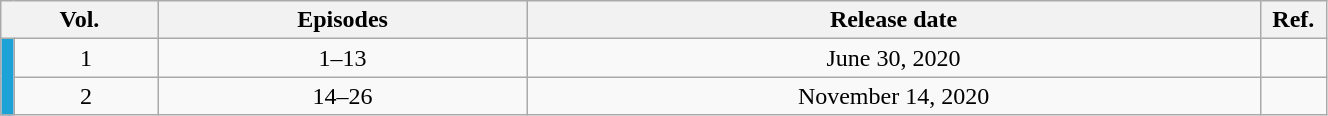<table class="wikitable" style="text-align: center; width: 70%;">
<tr>
<th colspan="2">Vol.</th>
<th>Episodes</th>
<th>Release date</th>
<th width="5%">Ref.</th>
</tr>
<tr>
<td rowspan="4" width="1%" style="background: #1DA2D8;"></td>
<td>1</td>
<td>1–13</td>
<td>June 30, 2020</td>
<td></td>
</tr>
<tr>
<td>2</td>
<td>14–26</td>
<td>November 14, 2020</td>
<td></td>
</tr>
</table>
